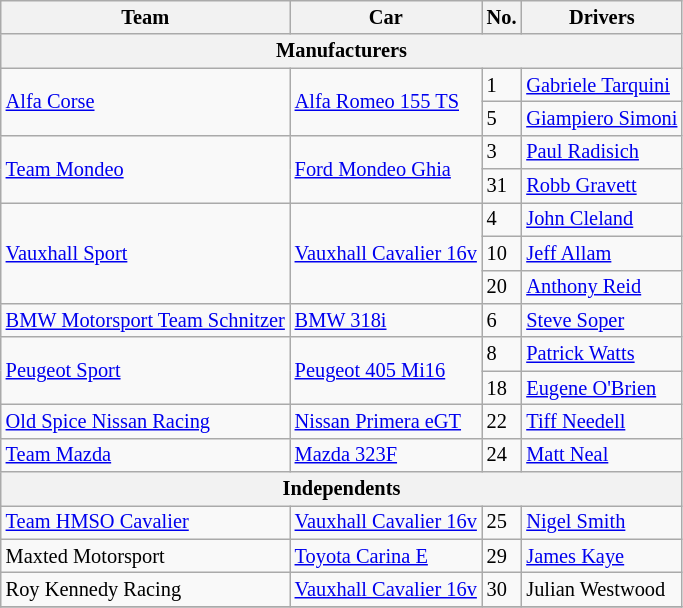<table class="wikitable sortable" style="font-size: 85%">
<tr>
<th>Team</th>
<th>Car</th>
<th>No.</th>
<th>Drivers</th>
</tr>
<tr>
<th colspan=4>Manufacturers</th>
</tr>
<tr>
<td rowspan=2> <a href='#'>Alfa Corse</a></td>
<td rowspan=2><a href='#'>Alfa Romeo 155 TS</a></td>
<td>1</td>
<td> <a href='#'>Gabriele Tarquini</a></td>
</tr>
<tr>
<td>5</td>
<td nowrap> <a href='#'>Giampiero Simoni</a></td>
</tr>
<tr>
<td rowspan=2> <a href='#'>Team Mondeo</a></td>
<td rowspan=2><a href='#'>Ford Mondeo Ghia</a></td>
<td>3</td>
<td> <a href='#'>Paul Radisich</a></td>
</tr>
<tr>
<td>31</td>
<td> <a href='#'>Robb Gravett</a></td>
</tr>
<tr>
<td rowspan=3> <a href='#'>Vauxhall Sport</a></td>
<td rowspan=3 nowrap><a href='#'>Vauxhall Cavalier 16v</a></td>
<td>4</td>
<td> <a href='#'>John Cleland</a></td>
</tr>
<tr>
<td>10</td>
<td> <a href='#'>Jeff Allam</a></td>
</tr>
<tr>
<td>20</td>
<td> <a href='#'>Anthony Reid</a></td>
</tr>
<tr>
<td nowrap> <a href='#'>BMW Motorsport Team Schnitzer</a></td>
<td><a href='#'>BMW 318i</a></td>
<td>6</td>
<td> <a href='#'>Steve Soper</a></td>
</tr>
<tr>
<td rowspan=2> <a href='#'>Peugeot Sport</a></td>
<td rowspan=2><a href='#'>Peugeot 405 Mi16</a></td>
<td>8</td>
<td> <a href='#'>Patrick Watts</a></td>
</tr>
<tr>
<td>18</td>
<td> <a href='#'>Eugene O'Brien</a></td>
</tr>
<tr>
<td> <a href='#'>Old Spice Nissan Racing</a></td>
<td><a href='#'>Nissan Primera eGT</a></td>
<td>22</td>
<td> <a href='#'>Tiff Needell</a></td>
</tr>
<tr>
<td> <a href='#'>Team Mazda</a></td>
<td><a href='#'>Mazda 323F</a></td>
<td>24</td>
<td> <a href='#'>Matt Neal</a></td>
</tr>
<tr>
<th colspan=4>Independents</th>
</tr>
<tr>
<td> <a href='#'>Team HMSO Cavalier</a></td>
<td><a href='#'>Vauxhall Cavalier 16v</a></td>
<td>25</td>
<td> <a href='#'>Nigel Smith</a></td>
</tr>
<tr>
<td> Maxted Motorsport</td>
<td><a href='#'>Toyota Carina E</a></td>
<td>29</td>
<td> <a href='#'>James Kaye</a></td>
</tr>
<tr>
<td> Roy Kennedy Racing</td>
<td><a href='#'>Vauxhall Cavalier 16v</a></td>
<td>30</td>
<td> Julian Westwood</td>
</tr>
<tr>
</tr>
</table>
